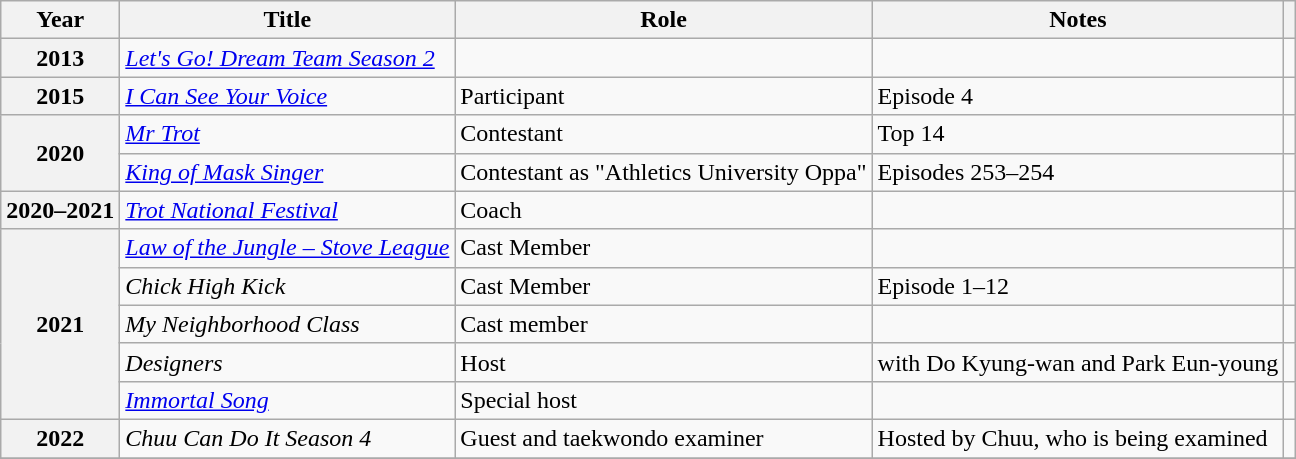<table class="wikitable sortable plainrowheaders">
<tr>
<th scope="col">Year</th>
<th scope="col">Title</th>
<th scope="col">Role</th>
<th scope="col">Notes</th>
<th scope="col" class="unsortable"></th>
</tr>
<tr>
<th scope="row">2013</th>
<td><em><a href='#'>Let's Go! Dream Team Season 2</a></em></td>
<td></td>
<td></td>
<td></td>
</tr>
<tr>
<th scope="row">2015</th>
<td><em><a href='#'>I Can See Your Voice</a></em></td>
<td>Participant</td>
<td>Episode 4</td>
<td></td>
</tr>
<tr>
<th scope="row" rowspan="2">2020</th>
<td><em><a href='#'>Mr Trot</a></em></td>
<td>Contestant</td>
<td>Top 14</td>
<td></td>
</tr>
<tr>
<td><em><a href='#'>King of Mask Singer</a></em></td>
<td>Contestant as "Athletics University Oppa"</td>
<td>Episodes 253–254</td>
<td></td>
</tr>
<tr>
<th scope="row">2020–2021</th>
<td><em><a href='#'>Trot National Festival</a></em></td>
<td>Coach</td>
<td></td>
<td></td>
</tr>
<tr>
<th scope="row" rowspan=5>2021</th>
<td><em><a href='#'>Law of the Jungle – Stove League</a></em></td>
<td>Cast Member</td>
<td></td>
<td></td>
</tr>
<tr>
<td><em>Chick High Kick</em></td>
<td>Cast Member</td>
<td>Episode 1–12</td>
<td></td>
</tr>
<tr>
<td><em>My Neighborhood Class</em></td>
<td>Cast member</td>
<td></td>
<td></td>
</tr>
<tr>
<td><em>Designers</em></td>
<td>Host</td>
<td>with Do Kyung-wan and Park Eun-young</td>
<td></td>
</tr>
<tr>
<td><em><a href='#'>Immortal Song</a></em></td>
<td>Special host</td>
<td></td>
<td></td>
</tr>
<tr>
<th scope="row">2022</th>
<td><em>Chuu Can Do It Season 4</em></td>
<td>Guest and taekwondo examiner</td>
<td>Hosted by Chuu, who is being examined</td>
<td></td>
</tr>
<tr>
</tr>
</table>
